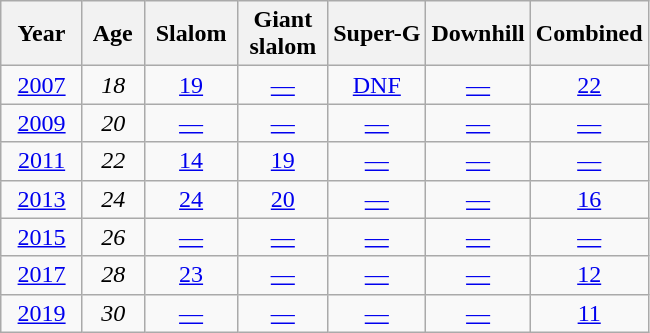<table class=wikitable style="text-align:center">
<tr>
<th>  Year  </th>
<th> Age </th>
<th> Slalom </th>
<th> Giant <br> slalom </th>
<th>Super-G</th>
<th>Downhill</th>
<th>Combined</th>
</tr>
<tr>
<td><a href='#'>2007</a></td>
<td><em>18</em></td>
<td><a href='#'>19</a></td>
<td><a href='#'>—</a></td>
<td><a href='#'>DNF</a></td>
<td><a href='#'>—</a></td>
<td><a href='#'>22</a></td>
</tr>
<tr>
<td><a href='#'>2009</a></td>
<td><em>20</em></td>
<td><a href='#'>—</a></td>
<td><a href='#'>—</a></td>
<td><a href='#'>—</a></td>
<td><a href='#'>—</a></td>
<td><a href='#'>—</a></td>
</tr>
<tr>
<td><a href='#'>2011</a></td>
<td><em>22</em></td>
<td><a href='#'>14</a></td>
<td><a href='#'>19</a></td>
<td><a href='#'>—</a></td>
<td><a href='#'>—</a></td>
<td><a href='#'>—</a></td>
</tr>
<tr>
<td><a href='#'>2013</a></td>
<td><em>24</em></td>
<td><a href='#'>24</a></td>
<td><a href='#'>20</a></td>
<td><a href='#'>—</a></td>
<td><a href='#'>—</a></td>
<td><a href='#'>16</a></td>
</tr>
<tr>
<td><a href='#'>2015</a></td>
<td><em>26</em></td>
<td><a href='#'>—</a></td>
<td><a href='#'>—</a></td>
<td><a href='#'>—</a></td>
<td><a href='#'>—</a></td>
<td><a href='#'>—</a></td>
</tr>
<tr>
<td><a href='#'>2017</a></td>
<td><em>28</em></td>
<td><a href='#'>23</a></td>
<td><a href='#'>—</a></td>
<td><a href='#'>—</a></td>
<td><a href='#'>—</a></td>
<td><a href='#'>12</a></td>
</tr>
<tr>
<td><a href='#'>2019</a></td>
<td><em>30</em></td>
<td><a href='#'>—</a></td>
<td><a href='#'>—</a></td>
<td><a href='#'>—</a></td>
<td><a href='#'>—</a></td>
<td><a href='#'>11</a></td>
</tr>
</table>
